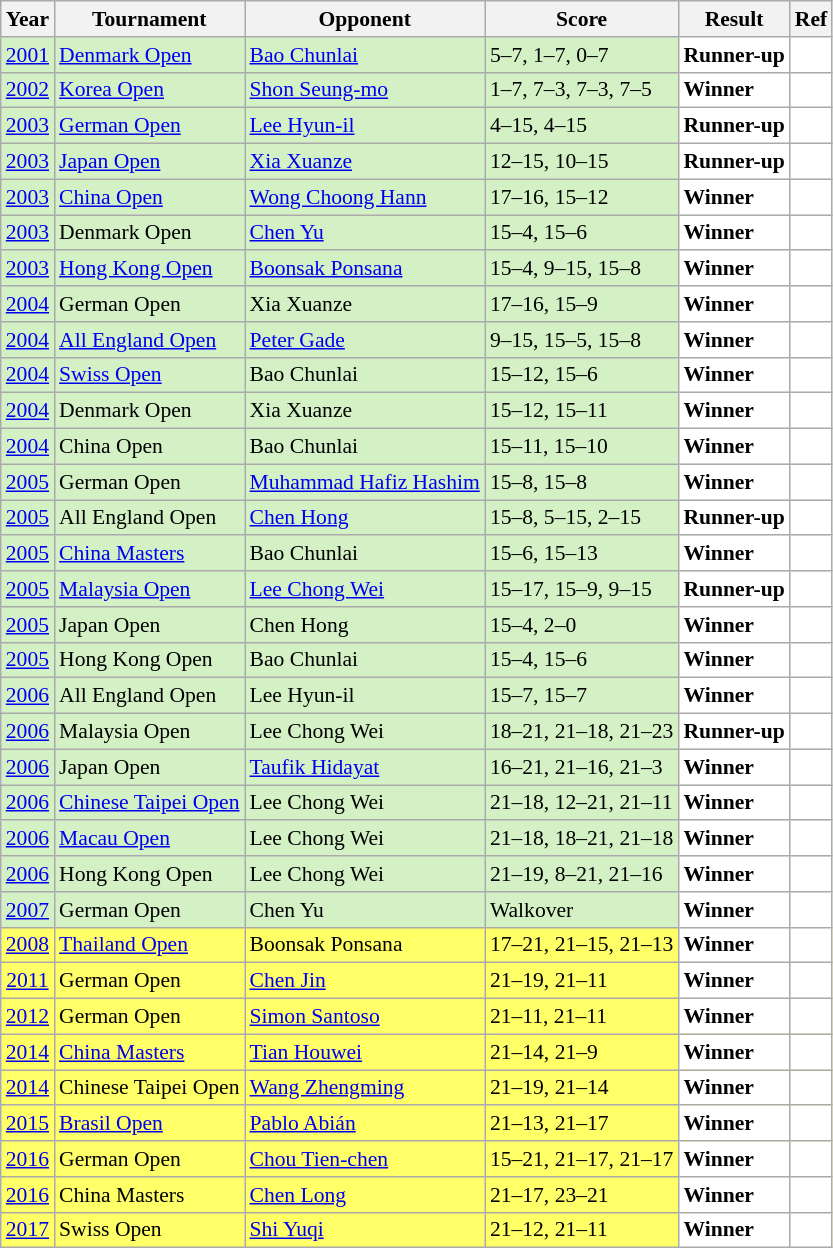<table class="sortable wikitable" style="font-size: 90%">
<tr>
<th>Year</th>
<th>Tournament</th>
<th>Opponent</th>
<th>Score</th>
<th>Result</th>
<th>Ref</th>
</tr>
<tr style="background:#D4F1C5">
<td align="center"><a href='#'>2001</a></td>
<td align="left"><a href='#'>Denmark Open</a></td>
<td align="left"> <a href='#'>Bao Chunlai</a></td>
<td align="left">5–7, 1–7, 0–7</td>
<td style="text-align:left; background:white"> <strong>Runner-up</strong></td>
<td style="text-align:center; background:white"></td>
</tr>
<tr style="background:#D4F1C5">
<td align="center"><a href='#'>2002</a></td>
<td align="left"><a href='#'>Korea Open</a></td>
<td align="left"> <a href='#'>Shon Seung-mo</a></td>
<td align="left">1–7, 7–3, 7–3, 7–5</td>
<td style="text-align:left; background:white"> <strong>Winner</strong></td>
<td style="text-align:center; background:white"></td>
</tr>
<tr style="background:#D4F1C5">
<td align="center"><a href='#'>2003</a></td>
<td align="left"><a href='#'>German Open</a></td>
<td align="left"> <a href='#'>Lee Hyun-il</a></td>
<td align="left">4–15, 4–15</td>
<td style="text-align:left; background:white"> <strong>Runner-up</strong></td>
<td style="text-align:center; background:white"></td>
</tr>
<tr style="background:#D4F1C5">
<td align="center"><a href='#'>2003</a></td>
<td align="left"><a href='#'>Japan Open</a></td>
<td align="left"> <a href='#'>Xia Xuanze</a></td>
<td align="left">12–15, 10–15</td>
<td style="text-align:left; background:white"> <strong>Runner-up</strong></td>
<td style="text-align:center; background:white"></td>
</tr>
<tr style="background:#D4F1C5">
<td align="center"><a href='#'>2003</a></td>
<td align="left"><a href='#'>China Open</a></td>
<td align="left"> <a href='#'>Wong Choong Hann</a></td>
<td align="left">17–16, 15–12</td>
<td style="text-align:left; background:white"> <strong>Winner</strong></td>
<td style="text-align:center; background:white"></td>
</tr>
<tr style="background:#D4F1C5">
<td align="center"><a href='#'>2003</a></td>
<td align="left">Denmark Open</td>
<td align="left"> <a href='#'>Chen Yu</a></td>
<td align="left">15–4, 15–6</td>
<td style="text-align:left; background:white"> <strong>Winner</strong></td>
<td style="text-align:center; background:white"></td>
</tr>
<tr style="background:#D4F1C5">
<td align="center"><a href='#'>2003</a></td>
<td align="left"><a href='#'>Hong Kong Open</a></td>
<td align="left"> <a href='#'>Boonsak Ponsana</a></td>
<td align="left">15–4, 9–15, 15–8</td>
<td style="text-align:left; background:white"> <strong>Winner</strong></td>
<td style="text-align:center; background:white"></td>
</tr>
<tr style="background:#D4F1C5">
<td align="center"><a href='#'>2004</a></td>
<td align="left">German Open</td>
<td align="left"> Xia Xuanze</td>
<td align="left">17–16, 15–9</td>
<td style="text-align:left; background:white"> <strong>Winner</strong></td>
<td style="text-align:center; background:white"></td>
</tr>
<tr style="background:#D4F1C5">
<td align="center"><a href='#'>2004</a></td>
<td align="left"><a href='#'>All England Open</a></td>
<td align="left"> <a href='#'>Peter Gade</a></td>
<td align="left">9–15, 15–5, 15–8</td>
<td style="text-align:left; background:white"> <strong>Winner</strong></td>
<td style="text-align:center; background:white"></td>
</tr>
<tr style="background:#D4F1C5">
<td align="center"><a href='#'>2004</a></td>
<td align="left"><a href='#'>Swiss Open</a></td>
<td align="left"> Bao Chunlai</td>
<td align="left">15–12, 15–6</td>
<td style="text-align:left; background:white"> <strong>Winner</strong></td>
<td style="text-align:center; background:white"></td>
</tr>
<tr style="background:#D4F1C5">
<td align="center"><a href='#'>2004</a></td>
<td align="left">Denmark Open</td>
<td align="left"> Xia Xuanze</td>
<td align="left">15–12, 15–11</td>
<td style="text-align:left; background:white"> <strong>Winner</strong></td>
<td style="text-align:center; background:white"></td>
</tr>
<tr style="background:#D4F1C5">
<td align="center"><a href='#'>2004</a></td>
<td align="left">China Open</td>
<td align="left"> Bao Chunlai</td>
<td align="left">15–11, 15–10</td>
<td style="text-align:left; background:white"> <strong>Winner</strong></td>
<td style="text-align:center; background:white"></td>
</tr>
<tr style="background:#D4F1C5">
<td align="center"><a href='#'>2005</a></td>
<td align="left">German Open</td>
<td align="left"> <a href='#'>Muhammad Hafiz Hashim</a></td>
<td align="left">15–8, 15–8</td>
<td style="text-align:left; background:white"> <strong>Winner</strong></td>
<td style="text-align:center; background:white"></td>
</tr>
<tr style="background:#D4F1C5">
<td align="center"><a href='#'>2005</a></td>
<td align="left">All England Open</td>
<td align="left"> <a href='#'>Chen Hong</a></td>
<td align="left">15–8, 5–15, 2–15</td>
<td style="text-align:left; background:white"> <strong>Runner-up</strong></td>
<td style="text-align:center; background:white"></td>
</tr>
<tr style="background:#D4F1C5">
<td align="center"><a href='#'>2005</a></td>
<td align="left"><a href='#'>China Masters</a></td>
<td align="left"> Bao Chunlai</td>
<td align="left">15–6, 15–13</td>
<td style="text-align:left; background:white"> <strong>Winner</strong></td>
<td style="text-align:center; background:white"></td>
</tr>
<tr style="background:#D4F1C5">
<td align="center"><a href='#'>2005</a></td>
<td align="left"><a href='#'>Malaysia Open</a></td>
<td align="left"> <a href='#'>Lee Chong Wei</a></td>
<td align="left">15–17, 15–9, 9–15</td>
<td style="text-align:left; background:white"> <strong>Runner-up</strong></td>
<td style="text-align:center; background:white"></td>
</tr>
<tr style="background:#D4F1C5">
<td align="center"><a href='#'>2005</a></td>
<td align="left">Japan Open</td>
<td align="left"> Chen Hong</td>
<td align="left">15–4, 2–0</td>
<td style="text-align:left; background:white"> <strong>Winner</strong></td>
<td style="text-align:center; background:white"></td>
</tr>
<tr style="background:#D4F1C5">
<td align="center"><a href='#'>2005</a></td>
<td align="left">Hong Kong Open</td>
<td align="left"> Bao Chunlai</td>
<td align="left">15–4, 15–6</td>
<td style="text-align:left; background:white"> <strong>Winner</strong></td>
<td style="text-align:center; background:white"></td>
</tr>
<tr style="background:#D4F1C5">
<td align="center"><a href='#'>2006</a></td>
<td align="left">All England Open</td>
<td align="left"> Lee Hyun-il</td>
<td align="left">15–7, 15–7</td>
<td style="text-align:left; background:white"> <strong>Winner</strong></td>
<td style="text-align:center; background:white"></td>
</tr>
<tr style="background:#D4F1C5">
<td align="center"><a href='#'>2006</a></td>
<td align="left">Malaysia Open</td>
<td align="left"> Lee Chong Wei</td>
<td align="left">18–21, 21–18, 21–23</td>
<td style="text-align:left; background:white"> <strong>Runner-up</strong></td>
<td style="text-align:center; background:white"></td>
</tr>
<tr style="background:#D4F1C5">
<td align="center"><a href='#'>2006</a></td>
<td align="left">Japan Open</td>
<td align="left"> <a href='#'>Taufik Hidayat</a></td>
<td align="left">16–21, 21–16, 21–3</td>
<td style="text-align:left; background:white"> <strong>Winner</strong></td>
<td style="text-align:center; background:white"></td>
</tr>
<tr style="background:#D4F1C5">
<td align="center"><a href='#'>2006</a></td>
<td align="left"><a href='#'>Chinese Taipei Open</a></td>
<td align="left"> Lee Chong Wei</td>
<td align="left">21–18, 12–21, 21–11</td>
<td style="text-align:left; background:white"> <strong>Winner</strong></td>
<td style="text-align:center; background:white"></td>
</tr>
<tr style="background:#D4F1C5">
<td align="center"><a href='#'>2006</a></td>
<td align="left"><a href='#'>Macau Open</a></td>
<td align="left"> Lee Chong Wei</td>
<td align="left">21–18, 18–21, 21–18</td>
<td style="text-align:left; background:white"> <strong>Winner</strong></td>
<td style="text-align:center; background:white"></td>
</tr>
<tr style="background:#D4F1C5">
<td align="center"><a href='#'>2006</a></td>
<td align="left">Hong Kong Open</td>
<td align="left"> Lee Chong Wei</td>
<td align="left">21–19, 8–21, 21–16</td>
<td style="text-align:left; background:white"> <strong>Winner</strong></td>
<td style="text-align:center; background:white"></td>
</tr>
<tr style="background:#D4F1C5">
<td align="center"><a href='#'>2007</a></td>
<td align="left">German Open</td>
<td align="left"> Chen Yu</td>
<td align="left">Walkover</td>
<td style="text-align:left; background:white"> <strong>Winner</strong></td>
<td style="text-align:center; background:white"></td>
</tr>
<tr style="background:#FFFF67">
<td align="center"><a href='#'>2008</a></td>
<td align="left"><a href='#'>Thailand Open</a></td>
<td align="left"> Boonsak Ponsana</td>
<td align="left">17–21, 21–15, 21–13</td>
<td style="text-align:left; background:white"> <strong>Winner</strong></td>
<td style="text-align:center; background:white"></td>
</tr>
<tr style="background:#FFFF67">
<td align="center"><a href='#'>2011</a></td>
<td align="left">German Open</td>
<td align="left"> <a href='#'>Chen Jin</a></td>
<td align="left">21–19, 21–11</td>
<td style="text-align:left; background:white"> <strong>Winner</strong></td>
<td style="text-align:center; background:white"></td>
</tr>
<tr style="background:#FFFF67">
<td align="center"><a href='#'>2012</a></td>
<td align="left">German Open</td>
<td align="left"> <a href='#'>Simon Santoso</a></td>
<td align="left">21–11, 21–11</td>
<td style="text-align:left; background:white"> <strong>Winner</strong></td>
<td style="text-align:center; background:white"></td>
</tr>
<tr style="background:#FFFF67">
<td align="center"><a href='#'>2014</a></td>
<td align="left"><a href='#'>China Masters</a></td>
<td align="left"> <a href='#'>Tian Houwei</a></td>
<td align="left">21–14, 21–9</td>
<td style="text-align:left; background:white"> <strong>Winner</strong></td>
<td style="text-align:center; background:white"></td>
</tr>
<tr style="background:#FFFF67">
<td align="center"><a href='#'>2014</a></td>
<td align="left">Chinese Taipei Open</td>
<td align="left"> <a href='#'>Wang Zhengming</a></td>
<td align="left">21–19, 21–14</td>
<td style="text-align:left; background:white"> <strong>Winner</strong></td>
<td style="text-align:center; background:white"></td>
</tr>
<tr style="background:#FFFF67">
<td align="center"><a href='#'>2015</a></td>
<td align="left"><a href='#'>Brasil Open</a></td>
<td align="left"> <a href='#'>Pablo Abián</a></td>
<td align="left">21–13, 21–17</td>
<td style="text-align:left; background:white"> <strong>Winner</strong></td>
<td style="text-align:center; background:white"></td>
</tr>
<tr style="background:#FFFF67">
<td align="center"><a href='#'>2016</a></td>
<td align="left">German Open</td>
<td align="left"> <a href='#'>Chou Tien-chen</a></td>
<td align="left">15–21, 21–17, 21–17</td>
<td style="text-align:left; background:white"> <strong>Winner</strong></td>
<td style="text-align:center; background:white"></td>
</tr>
<tr style="background:#ffff67">
<td align="center"><a href='#'>2016</a></td>
<td align="left">China Masters</td>
<td align="left"> <a href='#'>Chen Long</a></td>
<td align="left">21–17, 23–21</td>
<td style="text-align:left; background:white"> <strong>Winner</strong></td>
<td style="text-align:center; background:white"></td>
</tr>
<tr style="background:#FFFF67">
<td align="center"><a href='#'>2017</a></td>
<td align="left">Swiss Open</td>
<td align="left"> <a href='#'>Shi Yuqi</a></td>
<td align="left">21–12, 21–11</td>
<td style="text-align:left; background:white"> <strong>Winner</strong></td>
<td style="text-align:center; background:white"></td>
</tr>
</table>
